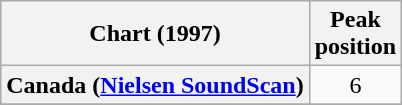<table class="wikitable sortable plainrowheaders" style="text-align:center">
<tr>
<th scope="col">Chart (1997)</th>
<th scope="col">Peak<br>position</th>
</tr>
<tr>
<th scope="row">Canada (<a href='#'>Nielsen SoundScan</a>)</th>
<td style="text-align:center;">6</td>
</tr>
<tr>
</tr>
<tr>
</tr>
<tr>
</tr>
<tr>
</tr>
<tr>
</tr>
<tr>
</tr>
<tr>
</tr>
<tr>
</tr>
<tr>
</tr>
<tr>
</tr>
</table>
